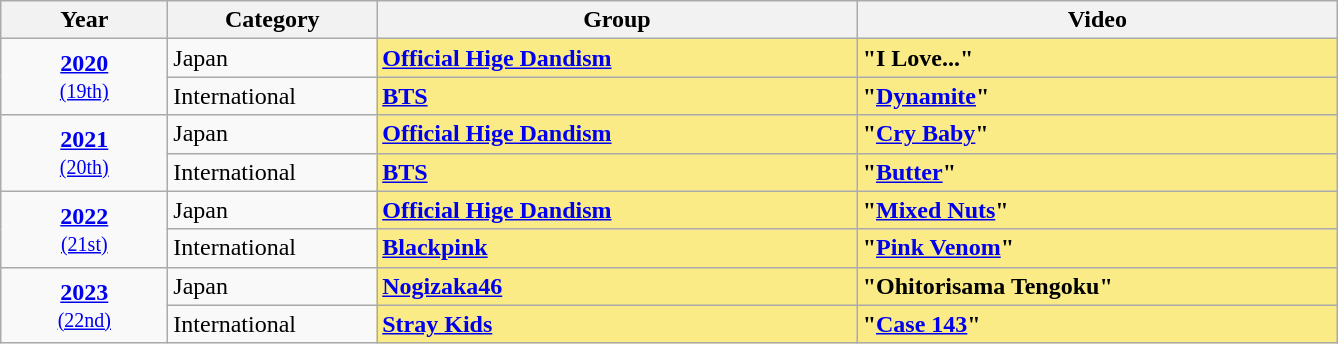<table class="sortable wikitable">
<tr>
<th width="8%">Year</th>
<th width="10%">Category</th>
<th width="23%">Group</th>
<th width="23%">Video</th>
</tr>
<tr>
<td rowspan=2 style="text-align:center"><strong><a href='#'>2020</a></strong><br><small><a href='#'>(19th)</a></small></td>
<td>Japan</td>
<td style="background:#FAEB86"><strong><a href='#'>Official Hige Dandism</a></strong></td>
<td style="background:#FAEB86"><strong>"I Love..."</strong></td>
</tr>
<tr>
<td>International</td>
<td style="background:#FAEB86"><strong><a href='#'>BTS</a></strong></td>
<td style="background:#FAEB86"><strong>"<a href='#'>Dynamite</a>"</strong></td>
</tr>
<tr>
<td rowspan=2 style="text-align:center"><strong><a href='#'>2021</a></strong><br><small><a href='#'>(20th)</a></small></td>
<td>Japan</td>
<td style="background:#FAEB86"><strong><a href='#'>Official Hige Dandism</a></strong></td>
<td style="background:#FAEB86"><strong>"<a href='#'>Cry Baby</a>"</strong></td>
</tr>
<tr>
<td>International</td>
<td style="background:#FAEB86"><strong><a href='#'>BTS</a></strong></td>
<td style="background:#FAEB86"><strong>"<a href='#'>Butter</a>"</strong></td>
</tr>
<tr>
<td rowspan=2 style="text-align:center"><strong><a href='#'>2022</a></strong><br><small><a href='#'>(21st)</a></small></td>
<td>Japan</td>
<td style="background:#FAEB86"><strong><a href='#'>Official Hige Dandism</a></strong></td>
<td style="background:#FAEB86"><strong>"<a href='#'>Mixed Nuts</a>"</strong></td>
</tr>
<tr>
<td>International</td>
<td style="background:#FAEB86"><strong><a href='#'>Blackpink</a></strong></td>
<td style="background:#FAEB86"><strong>"<a href='#'>Pink Venom</a>"</strong></td>
</tr>
<tr>
<td rowspan=2 style="text-align:center"><strong><a href='#'>2023</a></strong><br><small><a href='#'>(22nd)</a></small></td>
<td>Japan</td>
<td style="background:#FAEB86"><strong><a href='#'>Nogizaka46</a></strong></td>
<td style="background:#FAEB86"><strong>"Ohitorisama Tengoku"</strong></td>
</tr>
<tr>
<td>International</td>
<td style="background:#FAEB86"><strong><a href='#'>Stray Kids</a></strong></td>
<td style="background:#FAEB86"><strong>"<a href='#'>Case 143</a>"</strong></td>
</tr>
</table>
